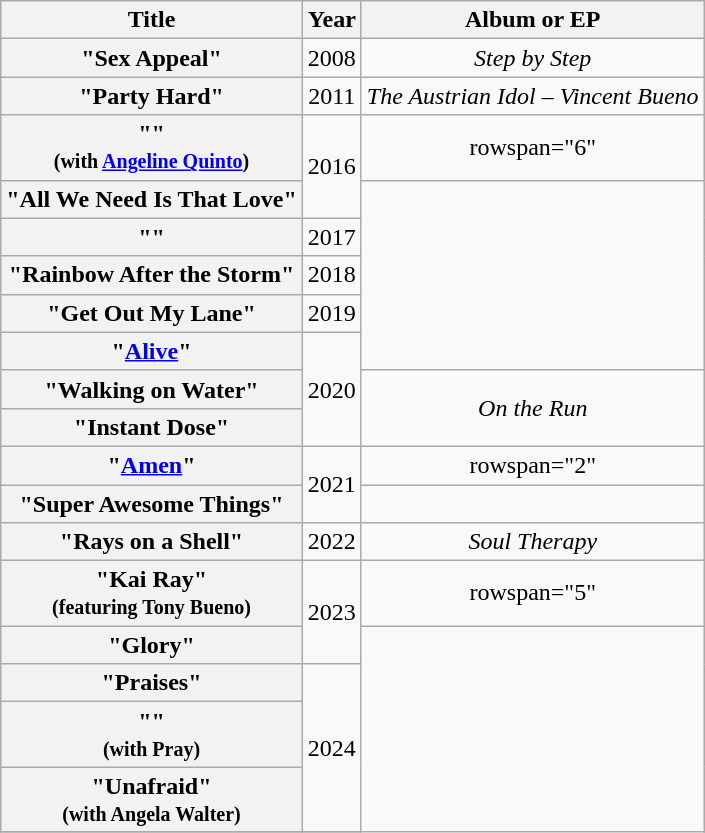<table class="wikitable plainrowheaders" style="text-align:center;">
<tr>
<th scope="col">Title</th>
<th scope="col">Year</th>
<th scope="col">Album or EP</th>
</tr>
<tr>
<th scope="row">"Sex Appeal"</th>
<td>2008</td>
<td><em>Step by Step</em></td>
</tr>
<tr>
<th scope="row">"Party Hard"</th>
<td>2011</td>
<td><em>The Austrian Idol – Vincent Bueno</em></td>
</tr>
<tr>
<th scope="row">""<br><small>(with <a href='#'>Angeline Quinto</a>)</small></th>
<td rowspan="2">2016</td>
<td>rowspan="6" </td>
</tr>
<tr>
<th scope="row">"All We Need Is That Love"</th>
</tr>
<tr>
<th scope="row">""</th>
<td>2017</td>
</tr>
<tr>
<th scope="row">"Rainbow After the Storm"</th>
<td>2018</td>
</tr>
<tr>
<th scope="row">"Get Out My Lane"</th>
<td>2019</td>
</tr>
<tr>
<th scope="row">"<a href='#'>Alive</a>"</th>
<td rowspan="3">2020</td>
</tr>
<tr>
<th scope="row">"Walking on Water"</th>
<td rowspan="2"><em>On the Run</em></td>
</tr>
<tr>
<th scope="row">"Instant Dose"</th>
</tr>
<tr>
<th scope="row">"<a href='#'>Amen</a>"</th>
<td rowspan="2">2021</td>
<td>rowspan="2" </td>
</tr>
<tr>
<th scope="row">"Super Awesome Things"</th>
</tr>
<tr>
<th scope="row">"Rays on a Shell"</th>
<td>2022</td>
<td><em>Soul Therapy</em></td>
</tr>
<tr>
<th scope="row">"Kai Ray"<br><small>(featuring Tony Bueno)</small></th>
<td rowspan="2">2023</td>
<td>rowspan="5" </td>
</tr>
<tr>
<th scope="row">"Glory"</th>
</tr>
<tr>
<th scope="row">"Praises"</th>
<td rowspan="3">2024</td>
</tr>
<tr>
<th scope="row">""<br><small>(with Pray)</small></th>
</tr>
<tr>
<th scope="row">"Unafraid"<br><small>(with Angela Walter)</small></th>
</tr>
<tr>
</tr>
</table>
